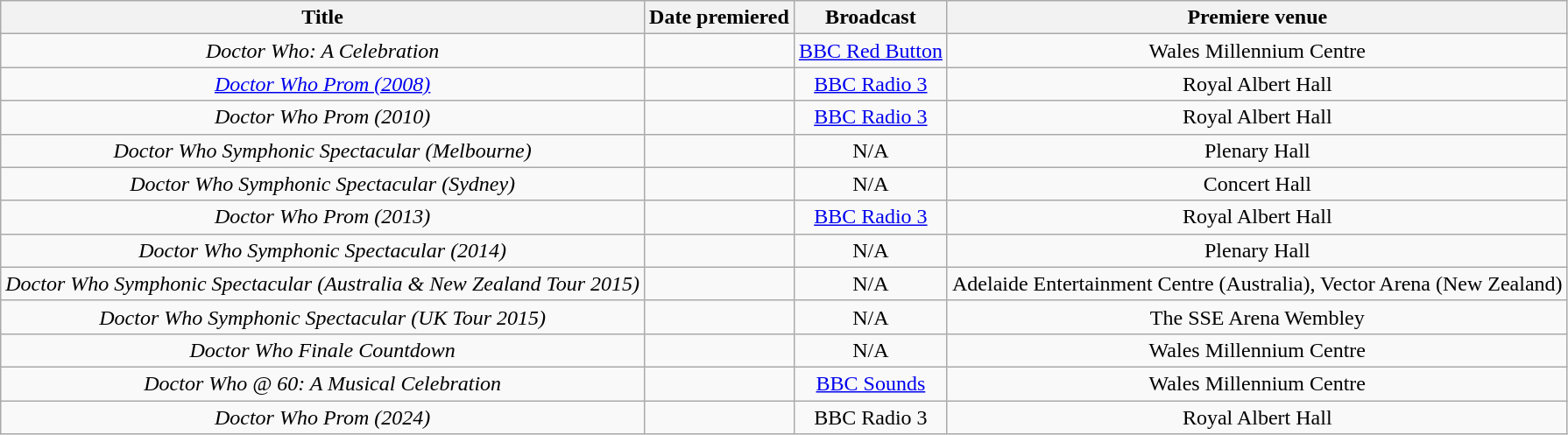<table class="wikitable plainrowheaders" style="text-align:center;">
<tr>
<th>Title</th>
<th>Date premiered</th>
<th>Broadcast</th>
<th>Premiere venue</th>
</tr>
<tr>
<td><em>Doctor Who: A Celebration</em></td>
<td></td>
<td><a href='#'>BBC Red Button</a></td>
<td>Wales Millennium Centre</td>
</tr>
<tr>
<td><em><a href='#'>Doctor Who Prom (2008)</a></em></td>
<td></td>
<td><a href='#'>BBC Radio 3</a></td>
<td>Royal Albert Hall</td>
</tr>
<tr>
<td><em>Doctor Who Prom (2010)</em></td>
<td></td>
<td><a href='#'>BBC Radio 3</a></td>
<td>Royal Albert Hall</td>
</tr>
<tr>
<td><em>Doctor Who Symphonic Spectacular (Melbourne)</em></td>
<td></td>
<td>N/A</td>
<td>Plenary Hall</td>
</tr>
<tr>
<td><em>Doctor Who Symphonic Spectacular (Sydney)</em></td>
<td></td>
<td>N/A</td>
<td>Concert Hall</td>
</tr>
<tr>
<td><em>Doctor Who Prom (2013)</em></td>
<td></td>
<td><a href='#'>BBC Radio 3</a></td>
<td>Royal Albert Hall</td>
</tr>
<tr>
<td><em>Doctor Who Symphonic Spectacular (2014)</em></td>
<td></td>
<td>N/A</td>
<td>Plenary Hall</td>
</tr>
<tr>
<td><em>Doctor Who Symphonic Spectacular (Australia & New Zealand Tour 2015)</em></td>
<td></td>
<td>N/A</td>
<td>Adelaide Entertainment Centre (Australia), Vector Arena (New Zealand)</td>
</tr>
<tr>
<td><em>Doctor Who Symphonic Spectacular (UK Tour 2015)</em></td>
<td></td>
<td>N/A</td>
<td>The SSE Arena Wembley</td>
</tr>
<tr>
<td><em>Doctor Who Finale Countdown</em></td>
<td></td>
<td>N/A</td>
<td>Wales Millennium Centre</td>
</tr>
<tr>
<td><em>Doctor Who @ 60: A Musical Celebration</em></td>
<td></td>
<td><a href='#'>BBC Sounds</a></td>
<td>Wales Millennium Centre</td>
</tr>
<tr>
<td><em>Doctor Who Prom (2024)</em></td>
<td></td>
<td>BBC Radio 3</td>
<td>Royal Albert Hall</td>
</tr>
</table>
